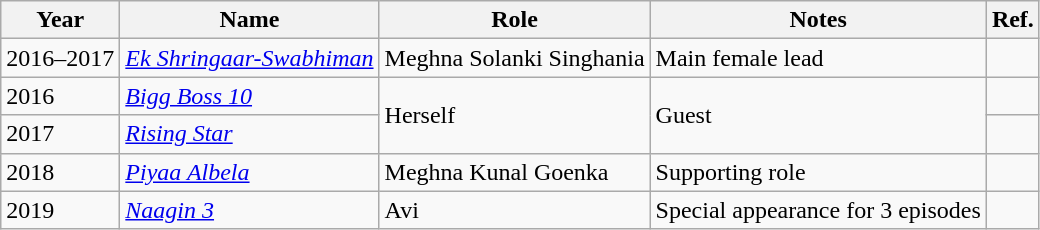<table class="wikitable">
<tr>
<th>Year</th>
<th>Name</th>
<th>Role</th>
<th>Notes</th>
<th>Ref.</th>
</tr>
<tr>
<td>2016–2017</td>
<td><em><a href='#'>Ek Shringaar-Swabhiman</a></em></td>
<td>Meghna Solanki Singhania</td>
<td>Main female lead</td>
<td></td>
</tr>
<tr>
<td>2016</td>
<td><em><a href='#'>Bigg Boss 10</a></em></td>
<td rowspan=2>Herself</td>
<td rowspan=2>Guest</td>
<td></td>
</tr>
<tr>
<td>2017</td>
<td><em><a href='#'>Rising Star</a></em></td>
<td></td>
</tr>
<tr>
<td>2018</td>
<td><em><a href='#'>Piyaa Albela</a></em></td>
<td>Meghna Kunal Goenka</td>
<td>Supporting role</td>
<td></td>
</tr>
<tr>
<td>2019</td>
<td><em><a href='#'>Naagin 3</a></em></td>
<td>Avi</td>
<td>Special appearance for 3 episodes</td>
<td></td>
</tr>
</table>
